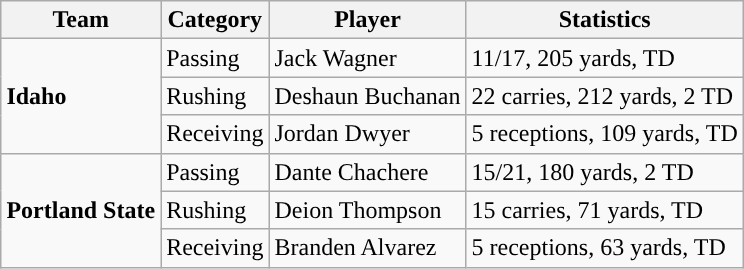<table class="wikitable" style="float: right;">
<tr>
<th>Team</th>
<th>Category</th>
<th>Player</th>
<th>Statistics</th>
</tr>
<tr>
<td rowspan=3><strong>Idaho</strong></td>
<td>Passing</td>
<td>Jack Wagner</td>
<td>11/17, 205 yards, TD</td>
</tr>
<tr>
<td>Rushing</td>
<td>Deshaun Buchanan</td>
<td>22 carries, 212 yards, 2 TD</td>
</tr>
<tr>
<td>Receiving</td>
<td>Jordan Dwyer</td>
<td>5 receptions, 109 yards, TD</td>
</tr>
<tr>
<td rowspan=3><strong>Portland State</strong></td>
<td>Passing</td>
<td>Dante Chachere</td>
<td>15/21, 180 yards, 2 TD</td>
</tr>
<tr>
<td>Rushing</td>
<td>Deion Thompson</td>
<td>15 carries, 71 yards, TD</td>
</tr>
<tr>
<td>Receiving</td>
<td>Branden Alvarez</td>
<td>5 receptions, 63 yards, TD</td>
</tr>
</table>
